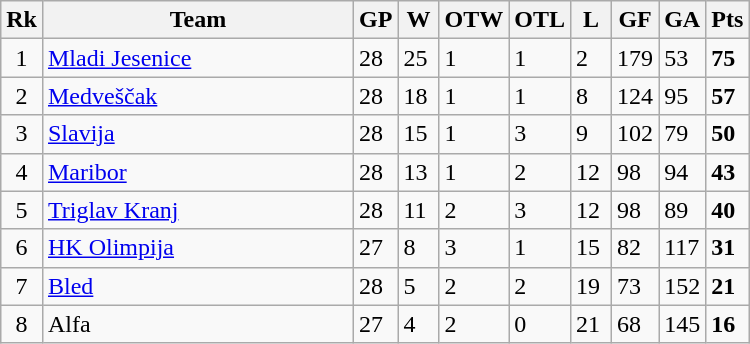<table class="wikitable" style="text-align:left;">
<tr>
<th width=20>Rk</th>
<th width=200>Team</th>
<th width=20 abbr="Games Played">GP</th>
<th width=20 abbr="Won">W</th>
<th width=20 abbr="Overtimes Won">OTW</th>
<th width=20 abbr="Overtime Lost">OTL</th>
<th width=20 abbr="Lost">L</th>
<th width=20 abbr="Goals for">GF</th>
<th width=20 abbr="Goals against">GA</th>
<th width=20 abbr="Points">Pts</th>
</tr>
<tr>
<td style="text-align:center;">1</td>
<td> <a href='#'>Mladi Jesenice</a></td>
<td>28</td>
<td>25</td>
<td>1</td>
<td>1</td>
<td>2</td>
<td>179</td>
<td>53</td>
<td><strong>75</strong></td>
</tr>
<tr>
<td style="text-align:center;">2</td>
<td> <a href='#'>Medveščak</a></td>
<td>28</td>
<td>18</td>
<td>1</td>
<td>1</td>
<td>8</td>
<td>124</td>
<td>95</td>
<td><strong>57</strong></td>
</tr>
<tr>
<td style="text-align:center;">3</td>
<td> <a href='#'>Slavija</a></td>
<td>28</td>
<td>15</td>
<td>1</td>
<td>3</td>
<td>9</td>
<td>102</td>
<td>79</td>
<td><strong>50</strong></td>
</tr>
<tr>
<td style="text-align:center;">4</td>
<td> <a href='#'>Maribor</a></td>
<td>28</td>
<td>13</td>
<td>1</td>
<td>2</td>
<td>12</td>
<td>98</td>
<td>94</td>
<td><strong>43</strong></td>
</tr>
<tr>
<td style="text-align:center;">5</td>
<td> <a href='#'>Triglav Kranj</a></td>
<td>28</td>
<td>11</td>
<td>2</td>
<td>3</td>
<td>12</td>
<td>98</td>
<td>89</td>
<td><strong>40</strong></td>
</tr>
<tr>
<td style="text-align:center;">6</td>
<td> <a href='#'>HK Olimpija</a></td>
<td>27</td>
<td>8</td>
<td>3</td>
<td>1</td>
<td>15</td>
<td>82</td>
<td>117</td>
<td><strong>31</strong></td>
</tr>
<tr>
<td style="text-align:center;">7</td>
<td> <a href='#'>Bled</a></td>
<td>28</td>
<td>5</td>
<td>2</td>
<td>2</td>
<td>19</td>
<td>73</td>
<td>152</td>
<td><strong>21</strong></td>
</tr>
<tr>
<td style="text-align:center;">8</td>
<td> Alfa</td>
<td>27</td>
<td>4</td>
<td>2</td>
<td>0</td>
<td>21</td>
<td>68</td>
<td>145</td>
<td><strong>16</strong></td>
</tr>
</table>
